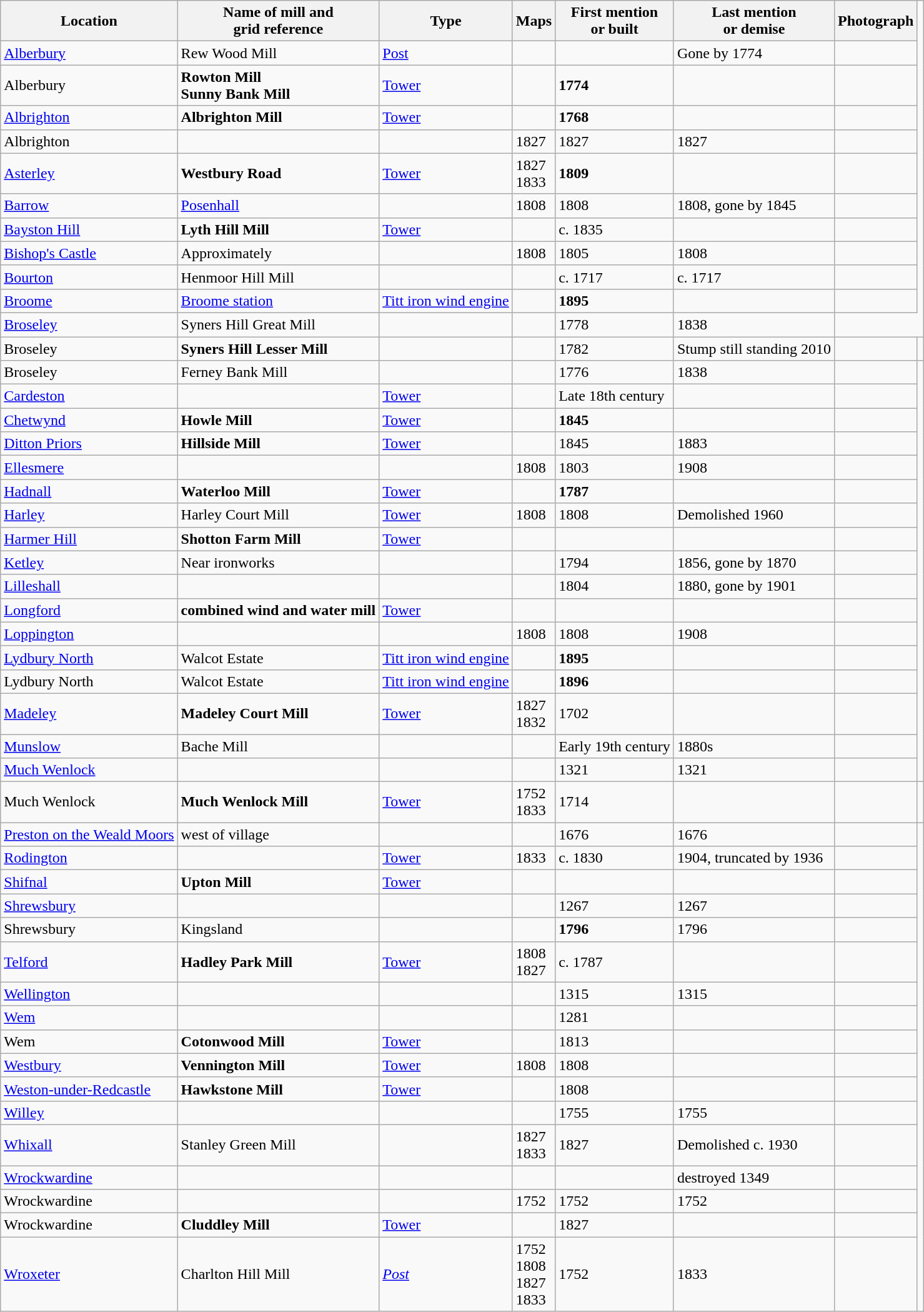<table class="wikitable">
<tr>
<th>Location</th>
<th>Name of mill and<br>grid reference</th>
<th>Type</th>
<th>Maps</th>
<th>First mention<br>or built</th>
<th>Last mention<br> or demise</th>
<th>Photograph</th>
</tr>
<tr>
<td><a href='#'>Alberbury</a></td>
<td>Rew Wood Mill</td>
<td><a href='#'>Post</a></td>
<td></td>
<td></td>
<td>Gone by 1774</td>
<td></td>
</tr>
<tr>
<td>Alberbury</td>
<td><strong>Rowton Mill<br>Sunny Bank Mill</strong><br></td>
<td><a href='#'>Tower</a></td>
<td></td>
<td><strong>1774</strong></td>
<td></td>
<td></td>
</tr>
<tr>
<td><a href='#'>Albrighton</a></td>
<td><strong>Albrighton Mill</strong><br></td>
<td><a href='#'>Tower</a></td>
<td></td>
<td><strong>1768</strong></td>
<td></td>
<td></td>
</tr>
<tr>
<td>Albrighton</td>
<td></td>
<td></td>
<td>1827</td>
<td>1827</td>
<td>1827</td>
<td></td>
</tr>
<tr>
<td><a href='#'>Asterley</a></td>
<td><strong>Westbury Road</strong><br> </td>
<td><a href='#'>Tower</a></td>
<td>1827<br>1833</td>
<td><strong>1809</strong></td>
<td></td>
<td></td>
</tr>
<tr>
<td><a href='#'>Barrow</a></td>
<td><a href='#'>Posenhall</a></td>
<td></td>
<td>1808</td>
<td>1808</td>
<td>1808, gone by 1845</td>
<td></td>
</tr>
<tr>
<td><a href='#'>Bayston Hill</a></td>
<td><strong>Lyth Hill Mill</strong><br></td>
<td><a href='#'>Tower</a></td>
<td></td>
<td>c. 1835</td>
<td></td>
<td></td>
</tr>
<tr>
<td><a href='#'>Bishop's Castle</a></td>
<td>Approximately<br></td>
<td></td>
<td>1808</td>
<td>1805</td>
<td>1808</td>
<td></td>
</tr>
<tr>
<td><a href='#'>Bourton</a></td>
<td>Henmoor Hill Mill</td>
<td></td>
<td></td>
<td>c. 1717</td>
<td>c. 1717</td>
<td></td>
</tr>
<tr>
<td><a href='#'>Broome</a></td>
<td><a href='#'>Broome station</a></td>
<td><a href='#'>Titt iron wind engine</a></td>
<td></td>
<td><strong>1895</strong></td>
<td></td>
<td></td>
</tr>
<tr>
<td><a href='#'>Broseley</a></td>
<td>Syners Hill Great Mill</td>
<td></td>
<td></td>
<td>1778</td>
<td>1838</td>
</tr>
<tr>
<td>Broseley</td>
<td><strong>Syners Hill Lesser Mill</strong></td>
<td></td>
<td></td>
<td>1782</td>
<td>Stump still standing 2010 </td>
<td></td>
<td></td>
</tr>
<tr>
<td>Broseley</td>
<td>Ferney Bank Mill</td>
<td></td>
<td></td>
<td>1776</td>
<td>1838</td>
<td></td>
</tr>
<tr>
<td><a href='#'>Cardeston</a></td>
<td></td>
<td><a href='#'>Tower</a></td>
<td></td>
<td>Late 18th century</td>
<td></td>
<td></td>
</tr>
<tr>
<td><a href='#'>Chetwynd</a></td>
<td><strong>Howle Mill</strong><br></td>
<td><a href='#'>Tower</a></td>
<td></td>
<td><strong>1845</strong></td>
<td></td>
<td></td>
</tr>
<tr>
<td><a href='#'>Ditton Priors</a></td>
<td><strong>Hillside Mill</strong><br></td>
<td><a href='#'>Tower</a></td>
<td></td>
<td>1845</td>
<td>1883<br></td>
<td></td>
</tr>
<tr>
<td><a href='#'>Ellesmere</a></td>
<td></td>
<td></td>
<td>1808</td>
<td>1803</td>
<td>1908</td>
<td></td>
</tr>
<tr>
<td><a href='#'>Hadnall</a></td>
<td><strong>Waterloo Mill</strong><br></td>
<td><a href='#'>Tower</a></td>
<td></td>
<td><strong>1787</strong></td>
<td></td>
<td></td>
</tr>
<tr>
<td><a href='#'>Harley</a></td>
<td>Harley Court Mill<br></td>
<td><a href='#'>Tower</a></td>
<td>1808</td>
<td>1808</td>
<td>Demolished 1960</td>
<td></td>
</tr>
<tr>
<td><a href='#'>Harmer Hill</a></td>
<td><strong>Shotton Farm Mill</strong><br></td>
<td><a href='#'>Tower</a></td>
<td></td>
<td></td>
<td></td>
<td></td>
</tr>
<tr>
<td><a href='#'>Ketley</a></td>
<td>Near ironworks<br></td>
<td></td>
<td></td>
<td>1794</td>
<td>1856, gone by 1870</td>
<td></td>
</tr>
<tr>
<td><a href='#'>Lilleshall</a></td>
<td></td>
<td></td>
<td></td>
<td>1804</td>
<td>1880, gone by 1901</td>
<td></td>
</tr>
<tr>
<td><a href='#'>Longford</a></td>
<td><strong>combined wind and water mill</strong> </td>
<td><a href='#'>Tower</a></td>
<td></td>
<td></td>
<td></td>
<td></td>
</tr>
<tr>
<td><a href='#'>Loppington</a></td>
<td></td>
<td></td>
<td>1808</td>
<td>1808</td>
<td>1908</td>
<td></td>
</tr>
<tr>
<td><a href='#'>Lydbury North</a></td>
<td>Walcot Estate</td>
<td><a href='#'>Titt iron wind engine</a></td>
<td></td>
<td><strong>1895</strong></td>
<td></td>
<td></td>
</tr>
<tr>
<td>Lydbury North</td>
<td>Walcot Estate</td>
<td><a href='#'>Titt iron wind engine</a></td>
<td></td>
<td><strong>1896</strong></td>
<td></td>
<td></td>
</tr>
<tr>
<td><a href='#'>Madeley</a></td>
<td><strong>Madeley Court Mill</strong><br></td>
<td><a href='#'>Tower</a></td>
<td>1827<br>1832</td>
<td>1702</td>
<td></td>
<td></td>
</tr>
<tr>
<td><a href='#'>Munslow</a></td>
<td>Bache Mill</td>
<td></td>
<td></td>
<td>Early 19th century</td>
<td>1880s</td>
<td></td>
</tr>
<tr>
<td><a href='#'>Much Wenlock</a></td>
<td></td>
<td></td>
<td></td>
<td>1321</td>
<td>1321</td>
<td></td>
</tr>
<tr>
<td>Much Wenlock</td>
<td><strong>Much Wenlock Mill</strong><br></td>
<td><a href='#'>Tower</a></td>
<td>1752<br>1833</td>
<td>1714</td>
<td></td>
<td></td>
<td></td>
</tr>
<tr>
<td><a href='#'>Preston on the Weald Moors</a></td>
<td>west of village</td>
<td></td>
<td></td>
<td>1676</td>
<td>1676</td>
<td></td>
</tr>
<tr>
<td><a href='#'>Rodington</a></td>
<td></td>
<td><a href='#'>Tower</a></td>
<td>1833</td>
<td>c. 1830</td>
<td>1904, truncated by 1936<br></td>
<td></td>
</tr>
<tr>
<td><a href='#'>Shifnal</a></td>
<td><strong>Upton Mill</strong><br></td>
<td><a href='#'>Tower</a></td>
<td></td>
<td></td>
<td></td>
<td></td>
</tr>
<tr>
<td><a href='#'>Shrewsbury</a></td>
<td></td>
<td></td>
<td></td>
<td>1267</td>
<td>1267</td>
<td></td>
</tr>
<tr>
<td>Shrewsbury</td>
<td>Kingsland<br></td>
<td></td>
<td></td>
<td><strong>1796</strong></td>
<td>1796</td>
<td></td>
</tr>
<tr>
<td><a href='#'>Telford</a></td>
<td><strong>Hadley Park Mill</strong><br></td>
<td><a href='#'>Tower</a></td>
<td>1808<br>1827</td>
<td>c. 1787</td>
<td></td>
<td></td>
</tr>
<tr>
<td><a href='#'>Wellington</a></td>
<td></td>
<td></td>
<td></td>
<td>1315</td>
<td>1315</td>
<td></td>
</tr>
<tr>
<td><a href='#'>Wem</a></td>
<td></td>
<td></td>
<td></td>
<td>1281</td>
<td></td>
<td></td>
</tr>
<tr>
<td>Wem</td>
<td><strong>Cotonwood Mill</strong><br></td>
<td><a href='#'>Tower</a></td>
<td></td>
<td>1813</td>
<td></td>
<td></td>
</tr>
<tr>
<td><a href='#'>Westbury</a></td>
<td><strong>Vennington Mill</strong><br></td>
<td><a href='#'>Tower</a></td>
<td>1808</td>
<td>1808</td>
<td></td>
<td></td>
</tr>
<tr>
<td><a href='#'>Weston-under-Redcastle</a></td>
<td><strong>Hawkstone Mill</strong><br></td>
<td><a href='#'>Tower</a></td>
<td></td>
<td>1808</td>
<td></td>
<td></td>
</tr>
<tr>
<td><a href='#'>Willey</a></td>
<td></td>
<td></td>
<td></td>
<td>1755</td>
<td>1755</td>
<td></td>
</tr>
<tr>
<td><a href='#'>Whixall</a></td>
<td>Stanley Green Mill<br></td>
<td></td>
<td>1827<br>1833</td>
<td>1827</td>
<td>Demolished c. 1930</td>
<td></td>
</tr>
<tr>
<td><a href='#'>Wrockwardine</a></td>
<td></td>
<td></td>
<td></td>
<td></td>
<td>destroyed 1349</td>
<td></td>
</tr>
<tr>
<td>Wrockwardine</td>
<td></td>
<td></td>
<td>1752</td>
<td>1752</td>
<td>1752</td>
<td></td>
</tr>
<tr>
<td>Wrockwardine</td>
<td><strong>Cluddley Mill</strong><br></td>
<td><a href='#'>Tower</a></td>
<td></td>
<td>1827</td>
<td></td>
<td></td>
</tr>
<tr>
<td><a href='#'>Wroxeter</a></td>
<td>Charlton Hill Mill<br></td>
<td><em><a href='#'>Post</a></em></td>
<td>1752<br>1808<br>1827<br>1833</td>
<td>1752</td>
<td>1833</td>
<td></td>
</tr>
</table>
